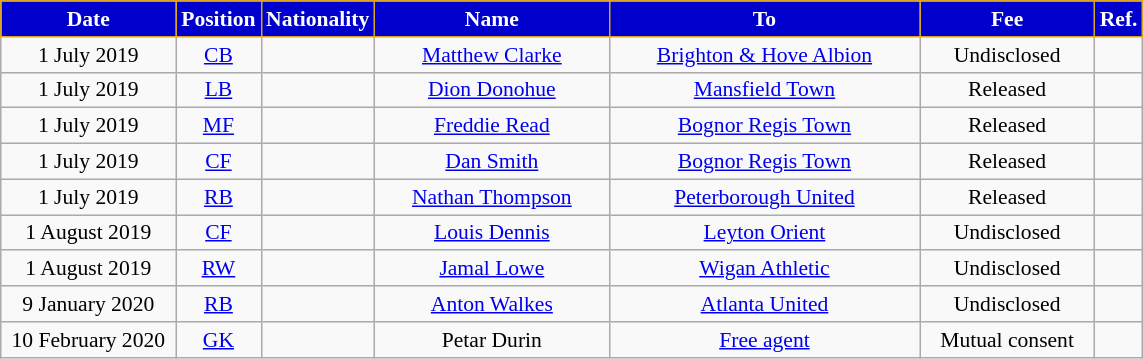<table class="wikitable" style="text-align:center; font-size:90%; ">
<tr>
<th style="background:mediumblue;color:white;border:1px solid goldenrod; width:110px;">Date</th>
<th style="background:mediumblue;color:white;border:1px solid goldenrod; width:50px;">Position</th>
<th style="background:mediumblue;color:white;border:1px solid goldenrod; width:50px;">Nationality</th>
<th style="background:mediumblue;color:white;border:1px solid goldenrod; width:150px;">Name</th>
<th style="background:mediumblue;color:white;border:1px solid goldenrod; width:200px;">To</th>
<th style="background:mediumblue;color:white;border:1px solid goldenrod; width:110px;">Fee</th>
<th style="background:mediumblue;color:white;border:1px solid goldenrod; width:25px;">Ref.</th>
</tr>
<tr>
<td>1 July 2019</td>
<td><a href='#'>CB</a></td>
<td></td>
<td><a href='#'>Matthew Clarke</a></td>
<td> <a href='#'>Brighton & Hove Albion</a></td>
<td>Undisclosed</td>
<td></td>
</tr>
<tr>
<td>1 July 2019</td>
<td><a href='#'>LB</a></td>
<td></td>
<td><a href='#'>Dion Donohue</a></td>
<td> <a href='#'>Mansfield Town</a></td>
<td>Released</td>
<td></td>
</tr>
<tr>
<td>1 July 2019</td>
<td><a href='#'>MF</a></td>
<td></td>
<td><a href='#'>Freddie Read</a></td>
<td> <a href='#'>Bognor Regis Town</a></td>
<td>Released</td>
<td></td>
</tr>
<tr>
<td>1 July 2019</td>
<td><a href='#'>CF</a></td>
<td></td>
<td><a href='#'>Dan Smith</a></td>
<td> <a href='#'>Bognor Regis Town</a></td>
<td>Released</td>
<td></td>
</tr>
<tr>
<td>1 July 2019</td>
<td><a href='#'>RB</a></td>
<td></td>
<td><a href='#'>Nathan Thompson</a></td>
<td> <a href='#'>Peterborough United</a></td>
<td>Released</td>
<td></td>
</tr>
<tr>
<td>1 August 2019</td>
<td><a href='#'>CF</a></td>
<td></td>
<td><a href='#'>Louis Dennis</a></td>
<td> <a href='#'>Leyton Orient</a></td>
<td>Undisclosed</td>
<td></td>
</tr>
<tr>
<td>1 August 2019</td>
<td><a href='#'>RW</a></td>
<td></td>
<td><a href='#'>Jamal Lowe</a></td>
<td> <a href='#'>Wigan Athletic</a></td>
<td>Undisclosed</td>
<td></td>
</tr>
<tr>
<td>9 January 2020</td>
<td><a href='#'>RB</a></td>
<td></td>
<td><a href='#'>Anton Walkes</a></td>
<td> <a href='#'>Atlanta United</a></td>
<td>Undisclosed</td>
<td></td>
</tr>
<tr>
<td>10 February 2020</td>
<td><a href='#'>GK</a></td>
<td></td>
<td>Petar Durin</td>
<td> <a href='#'>Free agent</a></td>
<td>Mutual consent</td>
<td></td>
</tr>
</table>
